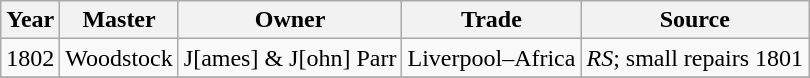<table class=" wikitable">
<tr>
<th>Year</th>
<th>Master</th>
<th>Owner</th>
<th>Trade</th>
<th>Source</th>
</tr>
<tr>
<td>1802</td>
<td>Woodstock</td>
<td>J[ames] & J[ohn] Parr</td>
<td>Liverpool–Africa</td>
<td><em>RS</em>; small repairs 1801</td>
</tr>
<tr>
</tr>
</table>
